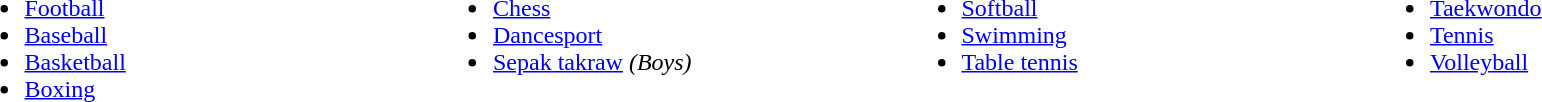<table width=99%>
<tr>
<td valign=top width=25%><br><ul><li> <a href='#'>Football</a></li><li> <a href='#'>Baseball</a></li><li> <a href='#'>Basketball</a></li><li> <a href='#'>Boxing</a></li></ul></td>
<td valign=top width=25%><br><ul><li> <a href='#'>Chess</a></li><li> <a href='#'>Dancesport</a></li><li> <a href='#'>Sepak takraw</a> <em>(Boys)</em></li></ul></td>
<td valign=top width=25%><br><ul><li> <a href='#'>Softball</a></li><li> <a href='#'>Swimming</a></li><li> <a href='#'>Table tennis</a></li></ul></td>
<td valign=top width=25%><br><ul><li> <a href='#'>Taekwondo</a></li><li> <a href='#'>Tennis</a></li><li> <a href='#'>Volleyball</a></li></ul></td>
</tr>
</table>
